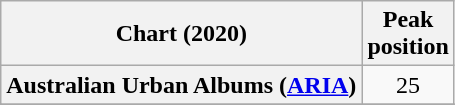<table class="wikitable sortable plainrowheaders" style="text-align:center">
<tr>
<th scope="col">Chart (2020)</th>
<th scope="col">Peak<br>position</th>
</tr>
<tr>
<th scope="row">Australian Urban Albums (<a href='#'>ARIA</a>)</th>
<td>25</td>
</tr>
<tr>
</tr>
<tr>
</tr>
<tr>
</tr>
<tr>
</tr>
<tr>
</tr>
</table>
